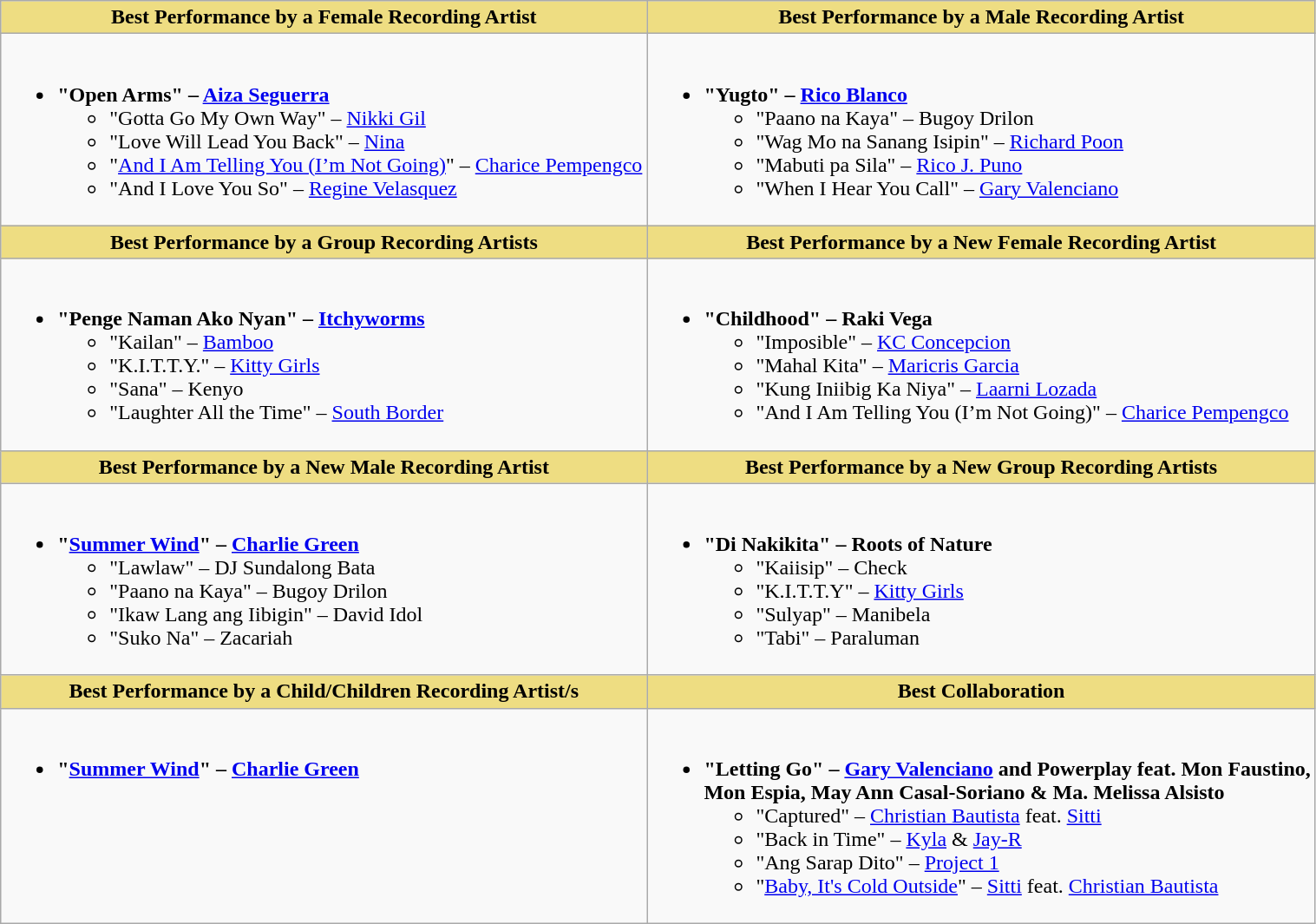<table class="wikitable" |->
<tr>
<th style="background:#EEDD82;" ! width:50%">Best Performance by a Female Recording Artist</th>
<th style="background:#EEDD82;" ! width:50%">Best Performance by a Male Recording Artist</th>
</tr>
<tr>
<td valign="top"><br><ul><li><strong>"Open Arms" – <a href='#'>Aiza Seguerra</a></strong><ul><li>"Gotta Go My Own Way" – <a href='#'>Nikki Gil</a></li><li>"Love Will Lead You Back" – <a href='#'>Nina</a></li><li>"<a href='#'>And I Am Telling You (I’m Not Going)</a>" – <a href='#'>Charice Pempengco</a></li><li>"And I Love You So" – <a href='#'>Regine Velasquez</a></li></ul></li></ul></td>
<td valign="top"><br><ul><li><strong>"Yugto" – <a href='#'>Rico Blanco</a></strong><ul><li>"Paano na Kaya" – Bugoy Drilon</li><li>"Wag Mo na Sanang Isipin" – <a href='#'>Richard Poon</a></li><li>"Mabuti pa Sila" – <a href='#'>Rico J. Puno</a></li><li>"When I Hear You Call" – <a href='#'>Gary Valenciano</a></li></ul></li></ul></td>
</tr>
<tr>
<th style="background:#EEDD82;" ! width:50%">Best Performance by a Group Recording Artists</th>
<th style="background:#EEDD82;" ! width:50%">Best Performance by a New Female Recording Artist</th>
</tr>
<tr>
<td valign="top"><br><ul><li><strong>"Penge Naman Ako Nyan" – <a href='#'>Itchyworms</a></strong><ul><li>"Kailan" – <a href='#'>Bamboo</a></li><li>"K.I.T.T.Y." – <a href='#'>Kitty Girls</a></li><li>"Sana" – Kenyo</li><li>"Laughter All the Time" – <a href='#'>South Border</a></li></ul></li></ul></td>
<td valign="top"><br><ul><li><strong>"Childhood" – Raki Vega</strong><ul><li>"Imposible" – <a href='#'>KC Concepcion</a></li><li>"Mahal Kita" – <a href='#'>Maricris Garcia</a></li><li>"Kung Iniibig Ka Niya" – <a href='#'>Laarni Lozada</a></li><li>"And I Am Telling You (I’m Not Going)" – <a href='#'>Charice Pempengco</a></li></ul></li></ul></td>
</tr>
<tr>
<th style="background:#EEDD82;" ! width:50%">Best Performance by a New Male Recording Artist</th>
<th style="background:#EEDD82;" ! width:50%">Best Performance by a New Group Recording Artists</th>
</tr>
<tr>
<td valign="top"><br><ul><li><strong>"<a href='#'>Summer Wind</a>" – <a href='#'>Charlie Green</a></strong><ul><li>"Lawlaw" – DJ Sundalong Bata</li><li>"Paano na Kaya" – Bugoy Drilon</li><li>"Ikaw Lang ang Iibigin" – David Idol</li><li>"Suko Na" – Zacariah</li></ul></li></ul></td>
<td valign="top"><br><ul><li><strong>"Di Nakikita" – Roots of Nature</strong><ul><li>"Kaiisip" – Check</li><li>"K.I.T.T.Y" – <a href='#'>Kitty Girls</a></li><li>"Sulyap" – Manibela</li><li>"Tabi" – Paraluman</li></ul></li></ul></td>
</tr>
<tr>
<th style="background:#EEDD82;" ! width:50%">Best Performance by a Child/Children Recording Artist/s</th>
<th style="background:#EEDD82;" ! width:50%">Best Collaboration</th>
</tr>
<tr>
<td valign="top"><br><ul><li><strong>"<a href='#'>Summer Wind</a>" – <a href='#'>Charlie Green</a></strong></li></ul></td>
<td valign="top"><br><ul><li><strong>"Letting Go" – <a href='#'>Gary Valenciano</a> and Powerplay feat. Mon Faustino,<br> Mon Espia, May Ann Casal-Soriano & Ma. Melissa Alsisto</strong><ul><li>"Captured" – <a href='#'>Christian Bautista</a> feat. <a href='#'>Sitti</a></li><li>"Back in Time" – <a href='#'>Kyla</a> & <a href='#'>Jay-R</a></li><li>"Ang Sarap Dito" – <a href='#'>Project 1</a></li><li>"<a href='#'>Baby, It's Cold Outside</a>" – <a href='#'>Sitti</a> feat. <a href='#'>Christian Bautista</a></li></ul></li></ul></td>
</tr>
</table>
